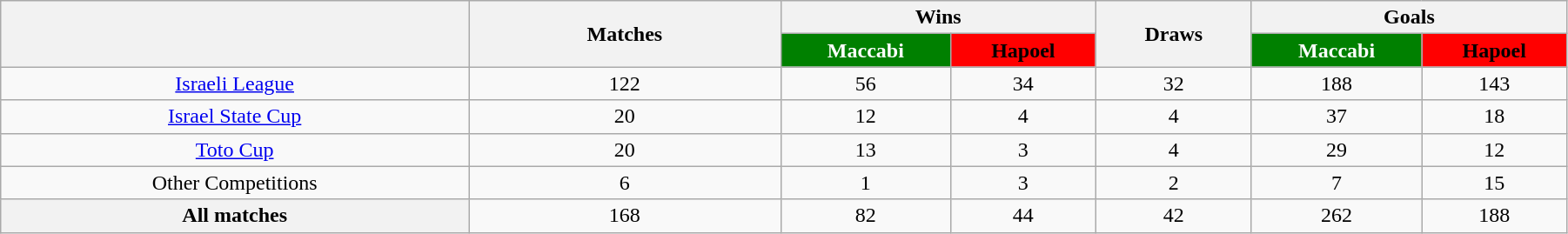<table class="wikitable sortable" style="text-align:center; width:95%;">
<tr>
<th rowspan="2"  style="width:15%;"></th>
<th rowspan="2"  style="width:10%;">Matches</th>
<th colspan="2"  style="width:10%;">Wins</th>
<th rowspan="2"  style="width:5%;">Draws</th>
<th colspan="2"  style="width:10%;">Goals</th>
</tr>
<tr>
<th style="color:#FFFFFF; background-color:#008000;">Maccabi</th>
<th style="color:#000000; background-color:#FF0000;">Hapoel</th>
<th style="color:#FFFFFF; background-color:#008000;">Maccabi</th>
<th style="color:#000000; background-color:#FF0000;">Hapoel</th>
</tr>
<tr>
<td scope=row><a href='#'>Israeli League</a></td>
<td>122</td>
<td>56</td>
<td>34</td>
<td>32</td>
<td>188</td>
<td>143</td>
</tr>
<tr>
<td scope=row><a href='#'>Israel State Cup</a></td>
<td>20</td>
<td>12</td>
<td>4</td>
<td>4</td>
<td>37</td>
<td>18</td>
</tr>
<tr>
<td scope=row><a href='#'>Toto Cup</a></td>
<td>20</td>
<td>13</td>
<td>3</td>
<td>4</td>
<td>29</td>
<td>12</td>
</tr>
<tr>
<td scope=row>Other Competitions</td>
<td>6</td>
<td>1</td>
<td>3</td>
<td>2</td>
<td>7</td>
<td>15</td>
</tr>
<tr>
<th scope=row>All matches</th>
<td>168</td>
<td>82</td>
<td>44</td>
<td>42</td>
<td>262</td>
<td>188</td>
</tr>
</table>
